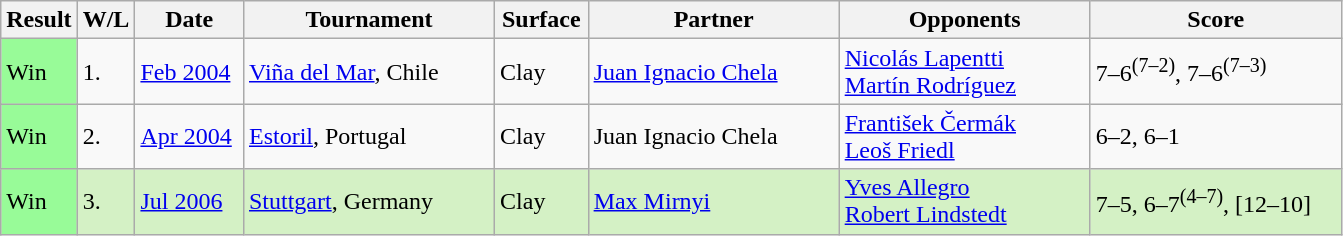<table class="sortable wikitable">
<tr>
<th style="width:40px">Result</th>
<th style="width:30px" class="unsortable">W/L</th>
<th style="width:65px">Date</th>
<th style="width:160px">Tournament</th>
<th style="width:55px">Surface</th>
<th style="width:160px">Partner</th>
<th style="width:160px">Opponents</th>
<th style="width:160px" class="unsortable">Score</th>
</tr>
<tr>
<td style="background:#98fb98;">Win</td>
<td>1.</td>
<td><a href='#'>Feb 2004</a></td>
<td><a href='#'>Viña del Mar</a>, Chile</td>
<td>Clay</td>
<td> <a href='#'>Juan Ignacio Chela</a></td>
<td> <a href='#'>Nicolás Lapentti</a><br> <a href='#'>Martín Rodríguez</a></td>
<td>7–6<sup>(7–2)</sup>, 7–6<sup>(7–3)</sup></td>
</tr>
<tr>
<td style="background:#98fb98;">Win</td>
<td>2.</td>
<td><a href='#'>Apr 2004</a></td>
<td><a href='#'>Estoril</a>, Portugal</td>
<td>Clay</td>
<td> Juan Ignacio Chela</td>
<td> <a href='#'>František Čermák</a><br> <a href='#'>Leoš Friedl</a></td>
<td>6–2, 6–1</td>
</tr>
<tr style="background:#d4f1c5;">
<td style="background:#98fb98;">Win</td>
<td>3.</td>
<td><a href='#'>Jul 2006</a></td>
<td><a href='#'>Stuttgart</a>, Germany</td>
<td>Clay</td>
<td> <a href='#'>Max Mirnyi</a></td>
<td> <a href='#'>Yves Allegro</a><br> <a href='#'>Robert Lindstedt</a></td>
<td>7–5, 6–7<sup>(4–7)</sup>, [12–10]</td>
</tr>
</table>
